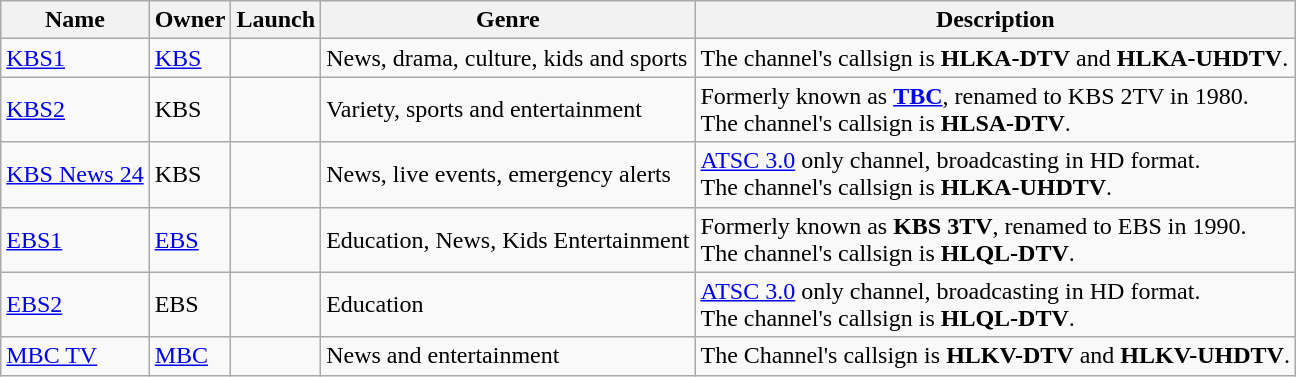<table class="wikitable">
<tr>
<th>Name</th>
<th>Owner</th>
<th>Launch</th>
<th>Genre</th>
<th>Description</th>
</tr>
<tr>
<td><a href='#'>KBS1</a></td>
<td><a href='#'>KBS</a></td>
<td></td>
<td>News, drama, culture, kids and sports</td>
<td>The channel's callsign is <strong>HLKA-DTV</strong> and <strong>HLKA-UHDTV</strong>.</td>
</tr>
<tr>
<td><a href='#'>KBS2</a></td>
<td>KBS</td>
<td></td>
<td>Variety, sports and entertainment</td>
<td>Formerly known as <strong><a href='#'>TBC</a></strong>, renamed to KBS 2TV in 1980. <br> The channel's callsign is <strong>HLSA-DTV</strong>.</td>
</tr>
<tr>
<td><a href='#'>KBS News 24</a></td>
<td>KBS</td>
<td></td>
<td>News, live events, emergency alerts</td>
<td><a href='#'>ATSC 3.0</a> only channel, broadcasting in HD format. <br> The channel's callsign is <strong>HLKA-UHDTV</strong>.</td>
</tr>
<tr>
<td><a href='#'>EBS1</a></td>
<td><a href='#'>EBS</a></td>
<td></td>
<td>Education, News, Kids Entertainment</td>
<td>Formerly known as <strong>KBS 3TV</strong>, renamed to EBS in 1990. <br> The channel's callsign is <strong>HLQL-DTV</strong>.</td>
</tr>
<tr>
<td><a href='#'>EBS2</a></td>
<td>EBS</td>
<td></td>
<td>Education</td>
<td><a href='#'>ATSC 3.0</a> only channel, broadcasting in HD format. <br> The channel's callsign is <strong>HLQL-DTV</strong>.</td>
</tr>
<tr>
<td><a href='#'>MBC TV</a></td>
<td><a href='#'>MBC</a></td>
<td></td>
<td>News and entertainment</td>
<td>The Channel's callsign is <strong>HLKV-DTV</strong> and <strong>HLKV-UHDTV</strong>.</td>
</tr>
</table>
